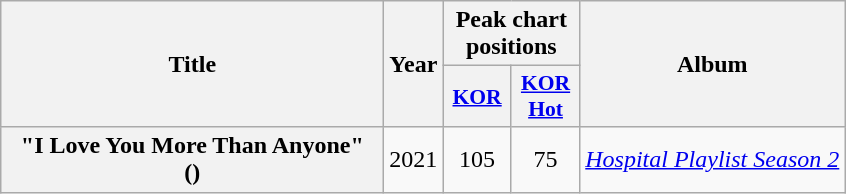<table class="wikitable plainrowheaders" style="text-align:center">
<tr>
<th scope="col" rowspan=2 style="width:15.5em">Title</th>
<th scope="col" rowspan=2 style="width:1em">Year</th>
<th scope="col" colspan=2>Peak chart positions</th>
<th scope="col" rowspan=2>Album</th>
</tr>
<tr>
<th scope="col" style="width:2.7em;font-size:90%"><a href='#'>KOR</a><br></th>
<th scope="col" style="width:2.7em;font-size:90%"><a href='#'>KOR Hot</a><br></th>
</tr>
<tr>
<th scope=row>"I Love You More Than Anyone"<br>()</th>
<td>2021</td>
<td>105</td>
<td>75</td>
<td><em><a href='#'>Hospital Playlist Season 2</a></em></td>
</tr>
</table>
